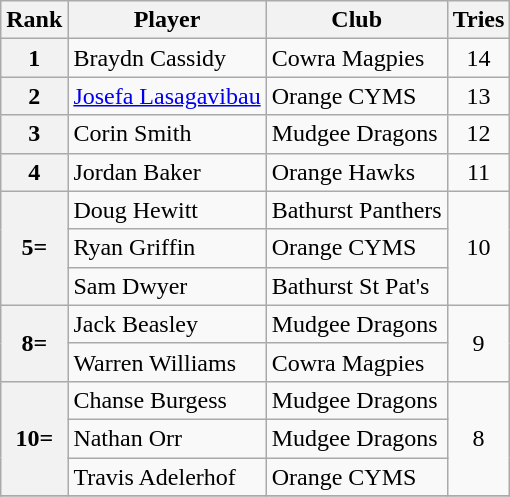<table class="wikitable" style="text-align:center">
<tr>
<th>Rank</th>
<th>Player</th>
<th>Club</th>
<th>Tries</th>
</tr>
<tr>
<th>1</th>
<td align="left"> Braydn Cassidy</td>
<td align="left"> Cowra Magpies</td>
<td>14</td>
</tr>
<tr>
<th>2</th>
<td align="left"> <a href='#'>Josefa Lasagavibau</a></td>
<td align="left"> Orange CYMS</td>
<td>13</td>
</tr>
<tr>
<th>3</th>
<td align="left"> Corin Smith</td>
<td align="left"> Mudgee Dragons</td>
<td>12</td>
</tr>
<tr>
<th>4</th>
<td align="left"> Jordan Baker</td>
<td align="left"> Orange Hawks</td>
<td>11</td>
</tr>
<tr>
<th rowspan=3>5=</th>
<td align="left"> Doug Hewitt</td>
<td align="left"> Bathurst Panthers</td>
<td Rowspan=3>10</td>
</tr>
<tr>
<td align="left"> Ryan Griffin</td>
<td align="left"> Orange CYMS</td>
</tr>
<tr>
<td align="left"> Sam Dwyer</td>
<td align="left"> Bathurst St Pat's</td>
</tr>
<tr>
<th rowspan=2>8=</th>
<td align="left"> Jack Beasley</td>
<td align="left"> Mudgee Dragons</td>
<td Rowspan=2>9</td>
</tr>
<tr>
<td align="left"> Warren Williams</td>
<td align="left"> Cowra Magpies</td>
</tr>
<tr>
<th rowspan=3>10=</th>
<td align="left"> Chanse Burgess</td>
<td align="left"> Mudgee Dragons</td>
<td Rowspan=3>8</td>
</tr>
<tr>
<td align="left"> Nathan Orr</td>
<td align="left"> Mudgee Dragons</td>
</tr>
<tr>
<td align="left"> Travis Adelerhof</td>
<td align="left"> Orange CYMS</td>
</tr>
<tr>
</tr>
</table>
